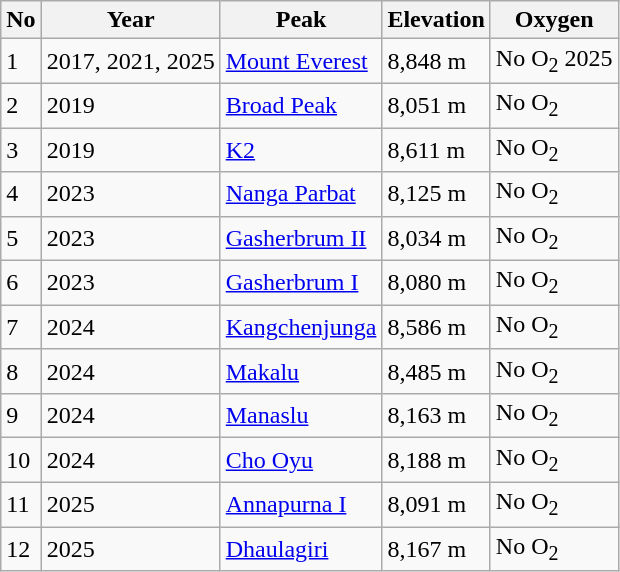<table class="wikitable">
<tr>
<th>No</th>
<th>Year</th>
<th>Peak</th>
<th>Elevation</th>
<th>Oxygen</th>
</tr>
<tr>
<td>1</td>
<td>2017, 2021, 2025</td>
<td><a href='#'>Mount Everest</a></td>
<td>8,848 m</td>
<td>No O<sub>2</sub> 2025</td>
</tr>
<tr>
<td>2</td>
<td>2019</td>
<td><a href='#'>Broad Peak</a></td>
<td>8,051 m</td>
<td>No O<sub>2</sub></td>
</tr>
<tr>
<td>3</td>
<td>2019</td>
<td><a href='#'>K2</a></td>
<td>8,611 m</td>
<td>No O<sub>2</sub></td>
</tr>
<tr>
<td>4</td>
<td>2023</td>
<td><a href='#'>Nanga Parbat</a></td>
<td>8,125 m</td>
<td>No O<sub>2</sub></td>
</tr>
<tr>
<td>5</td>
<td>2023</td>
<td><a href='#'>Gasherbrum II</a></td>
<td>8,034 m</td>
<td>No O<sub>2</sub></td>
</tr>
<tr>
<td>6</td>
<td>2023</td>
<td><a href='#'>Gasherbrum I</a></td>
<td>8,080 m</td>
<td>No O<sub>2</sub></td>
</tr>
<tr>
<td>7</td>
<td>2024</td>
<td><a href='#'>Kangchenjunga</a></td>
<td>8,586 m</td>
<td>No O<sub>2</sub></td>
</tr>
<tr>
<td>8</td>
<td>2024</td>
<td><a href='#'>Makalu</a></td>
<td>8,485 m</td>
<td>No O<sub>2</sub></td>
</tr>
<tr>
<td>9</td>
<td>2024</td>
<td><a href='#'>Manaslu</a></td>
<td>8,163 m</td>
<td>No O<sub>2</sub></td>
</tr>
<tr>
<td>10</td>
<td>2024</td>
<td><a href='#'>Cho Oyu</a></td>
<td>8,188 m</td>
<td>No O<sub>2</sub></td>
</tr>
<tr>
<td>11</td>
<td>2025</td>
<td><a href='#'>Annapurna I</a></td>
<td>8,091 m</td>
<td>No O<sub>2</sub></td>
</tr>
<tr>
<td>12</td>
<td>2025</td>
<td><a href='#'>Dhaulagiri</a></td>
<td>8,167 m</td>
<td>No O<sub>2</sub></td>
</tr>
</table>
